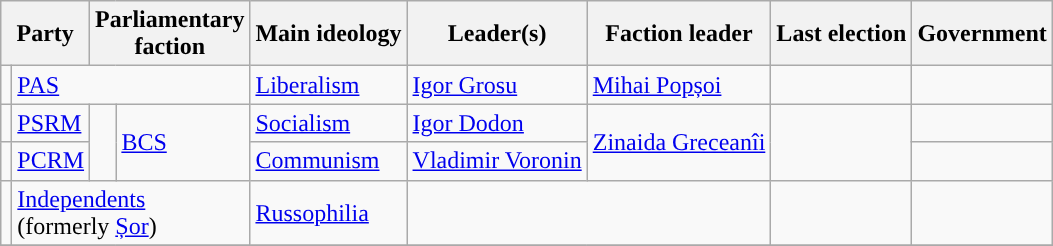<table class=wikitable>
<tr>
<th colspan="2">Party</th>
<th colspan="2">Parliamentary<br>faction</th>
<th>Main ideology</th>
<th>Leader(s)</th>
<th>Faction leader</th>
<th>Last election</th>
<th>Government</th>
</tr>
<tr>
<td style="color:inherit;background:"></td>
<td colspan="3"><a href='#'>PAS</a></td>
<td><a href='#'>Liberalism</a></td>
<td><a href='#'>Igor Grosu</a></td>
<td><a href='#'>Mihai Popșoi</a></td>
<td></td>
<td></td>
</tr>
<tr>
<td style="color:inherit;background:"></td>
<td><a href='#'>PSRM</a></td>
<td rowspan="2" bgcolor=></td>
<td rowspan="2"><a href='#'>BCS</a></td>
<td><a href='#'>Socialism</a></td>
<td><a href='#'>Igor Dodon</a></td>
<td rowspan="2"><a href='#'>Zinaida Greceanîi</a></td>
<td rowspan="2"></td>
<td></td>
</tr>
<tr>
<td style="color:inherit;background:"></td>
<td><a href='#'>PCRM</a></td>
<td><a href='#'>Communism</a></td>
<td><a href='#'>Vladimir Voronin</a></td>
<td></td>
</tr>
<tr>
<td style="color:inherit;background:"></td>
<td colspan="3"><a href='#'>Independents</a><br>(formerly <a href='#'>Șor</a>)</td>
<td><a href='#'>Russophilia</a></td>
<td colspan="2"></td>
<td></td>
<td></td>
</tr>
<tr>
</tr>
</table>
